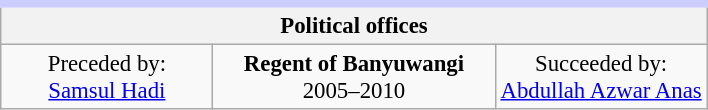<table class="wikitable succession-box" style="margin: 0.5em auto 12px; font-size: 95%; clear: both;">
<tr>
<th colspan="3" id="97" style="border-top: 5px solid #ccccff;">Political offices</th>
</tr>
<tr id="100" style="text-align:center;">
<td align="center" id="101" rowspan="1" width="30%">Preceded by:<br><a href='#'>Samsul Hadi</a></td>
<td id="104" rowspan="1" style="text-align: center;" width="40%"><strong>Regent of Banyuwangi<br></strong>2005–2010</td>
<td align="center" id="107" rowspan="1" width="30%">Succeeded by:<br><a href='#'>Abdullah Azwar Anas</a></td>
</tr>
</table>
